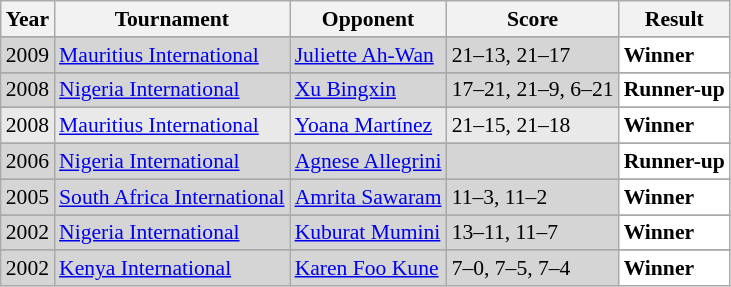<table class="sortable wikitable" style="font-size: 90%;">
<tr>
<th>Year</th>
<th>Tournament</th>
<th>Opponent</th>
<th>Score</th>
<th>Result</th>
</tr>
<tr>
</tr>
<tr style="background:#D5D5D5">
<td align="center">2009</td>
<td align="left"><a href='#'>Mauritius International</a></td>
<td align="left"> <a href='#'>Juliette Ah-Wan</a></td>
<td align="left">21–13, 21–17</td>
<td style="text-align:left; background:white"> <strong>Winner</strong></td>
</tr>
<tr>
</tr>
<tr style="background:#D5D5D5">
<td align="center">2008</td>
<td align="left"><a href='#'>Nigeria International</a></td>
<td align="left"> <a href='#'>Xu Bingxin</a></td>
<td align="left">17–21, 21–9, 6–21</td>
<td style="text-align:left; background:white"> <strong>Runner-up</strong></td>
</tr>
<tr>
</tr>
<tr style="background:#E9E9E9">
<td align="center">2008</td>
<td align="left"><a href='#'>Mauritius International</a></td>
<td align="left"> <a href='#'>Yoana Martínez</a></td>
<td align="left">21–15, 21–18</td>
<td style="text-align:left; background:white"> <strong>Winner</strong></td>
</tr>
<tr>
</tr>
<tr style="background:#D5D5D5">
<td align="center">2006</td>
<td align="left"><a href='#'>Nigeria International</a></td>
<td align="left"> <a href='#'>Agnese Allegrini</a></td>
<td align="left"></td>
<td style="text-align:left; background:white"> <strong>Runner-up</strong></td>
</tr>
<tr>
</tr>
<tr style="background:#D5D5D5">
<td align="center">2005</td>
<td align="left"><a href='#'>South Africa International</a></td>
<td align="left"> <a href='#'>Amrita Sawaram</a></td>
<td align="left">11–3, 11–2</td>
<td style="text-align:left; background:white"> <strong>Winner</strong></td>
</tr>
<tr>
</tr>
<tr style="background:#D5D5D5">
<td align="center">2002</td>
<td align="left"><a href='#'>Nigeria International</a></td>
<td align="left"> <a href='#'>Kuburat Mumini</a></td>
<td align="left">13–11, 11–7</td>
<td style="text-align:left; background:white"> <strong>Winner</strong></td>
</tr>
<tr>
</tr>
<tr style="background:#D5D5D5">
<td align="center">2002</td>
<td align="left"><a href='#'>Kenya International</a></td>
<td align="left"> <a href='#'>Karen Foo Kune</a></td>
<td align="left">7–0, 7–5, 7–4</td>
<td style="text-align:left; background:white"> <strong>Winner</strong></td>
</tr>
</table>
